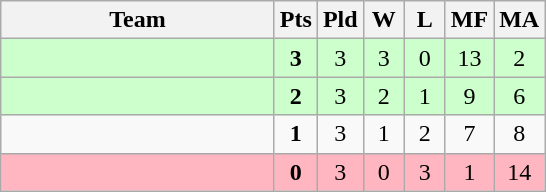<table class=wikitable style="text-align:center">
<tr>
<th width=175>Team</th>
<th width=20>Pts</th>
<th width=20>Pld</th>
<th width=20>W</th>
<th width=20>L</th>
<th width=20>MF</th>
<th width=20>MA</th>
</tr>
<tr bgcolor=ccffcc>
<td style="text-align:left"></td>
<td><strong>3</strong></td>
<td>3</td>
<td>3</td>
<td>0</td>
<td>13</td>
<td>2</td>
</tr>
<tr bgcolor=ccffcc>
<td style="text-align:left"></td>
<td><strong>2</strong></td>
<td>3</td>
<td>2</td>
<td>1</td>
<td>9</td>
<td>6</td>
</tr>
<tr>
<td style="text-align:left"></td>
<td><strong>1</strong></td>
<td>3</td>
<td>1</td>
<td>2</td>
<td>7</td>
<td>8</td>
</tr>
<tr bgcolor=ffb6c1>
<td style="text-align:left"></td>
<td><strong>0</strong></td>
<td>3</td>
<td>0</td>
<td>3</td>
<td>1</td>
<td>14</td>
</tr>
</table>
